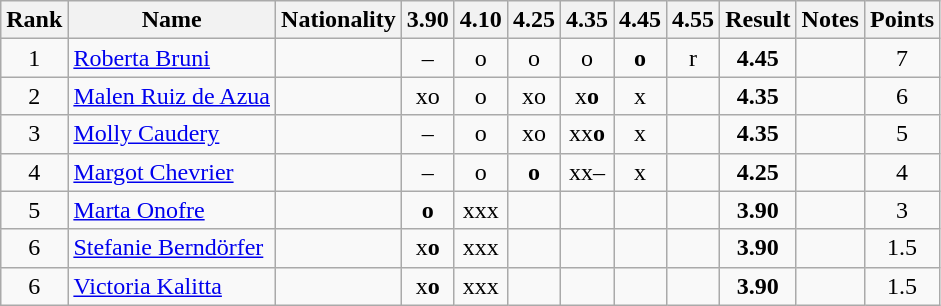<table class="wikitable sortable" style="text-align:center;">
<tr>
<th>Rank</th>
<th>Name</th>
<th>Nationality</th>
<th>3.90</th>
<th>4.10</th>
<th>4.25</th>
<th>4.35</th>
<th>4.45</th>
<th>4.55</th>
<th>Result</th>
<th>Notes</th>
<th>Points</th>
</tr>
<tr>
<td>1</td>
<td align=left><a href='#'>Roberta Bruni</a></td>
<td align=left></td>
<td>–</td>
<td>o</td>
<td>o</td>
<td>o</td>
<td><strong>o</strong></td>
<td>r</td>
<td><strong>4.45</strong></td>
<td></td>
<td>7</td>
</tr>
<tr>
<td>2</td>
<td align=left><a href='#'>Malen Ruiz de Azua</a></td>
<td align=left></td>
<td>xo</td>
<td>o</td>
<td>xo</td>
<td>x<strong>o</strong></td>
<td>x</td>
<td></td>
<td><strong>4.35</strong></td>
<td></td>
<td>6</td>
</tr>
<tr>
<td>3</td>
<td align=left><a href='#'>Molly Caudery</a></td>
<td align=left></td>
<td>–</td>
<td>o</td>
<td>xo</td>
<td>xx<strong>o</strong></td>
<td>x</td>
<td></td>
<td><strong>4.35</strong></td>
<td></td>
<td>5</td>
</tr>
<tr>
<td>4</td>
<td align=left><a href='#'>Margot Chevrier</a></td>
<td align=left></td>
<td>–</td>
<td>o</td>
<td><strong>o</strong></td>
<td>xx–</td>
<td>x</td>
<td></td>
<td><strong>4.25</strong></td>
<td></td>
<td>4</td>
</tr>
<tr>
<td>5</td>
<td align=left><a href='#'>Marta Onofre</a></td>
<td align=left></td>
<td><strong>o</strong></td>
<td>xxx</td>
<td></td>
<td></td>
<td></td>
<td></td>
<td><strong>3.90</strong></td>
<td></td>
<td>3</td>
</tr>
<tr>
<td>6</td>
<td align=left><a href='#'>Stefanie Berndörfer</a></td>
<td align=left></td>
<td>x<strong>o</strong></td>
<td>xxx</td>
<td></td>
<td></td>
<td></td>
<td></td>
<td><strong>3.90</strong></td>
<td></td>
<td>1.5</td>
</tr>
<tr>
<td>6</td>
<td align=left><a href='#'>Victoria Kalitta</a></td>
<td align=left></td>
<td>x<strong>o</strong></td>
<td>xxx</td>
<td></td>
<td></td>
<td></td>
<td></td>
<td><strong>3.90</strong></td>
<td></td>
<td>1.5</td>
</tr>
</table>
